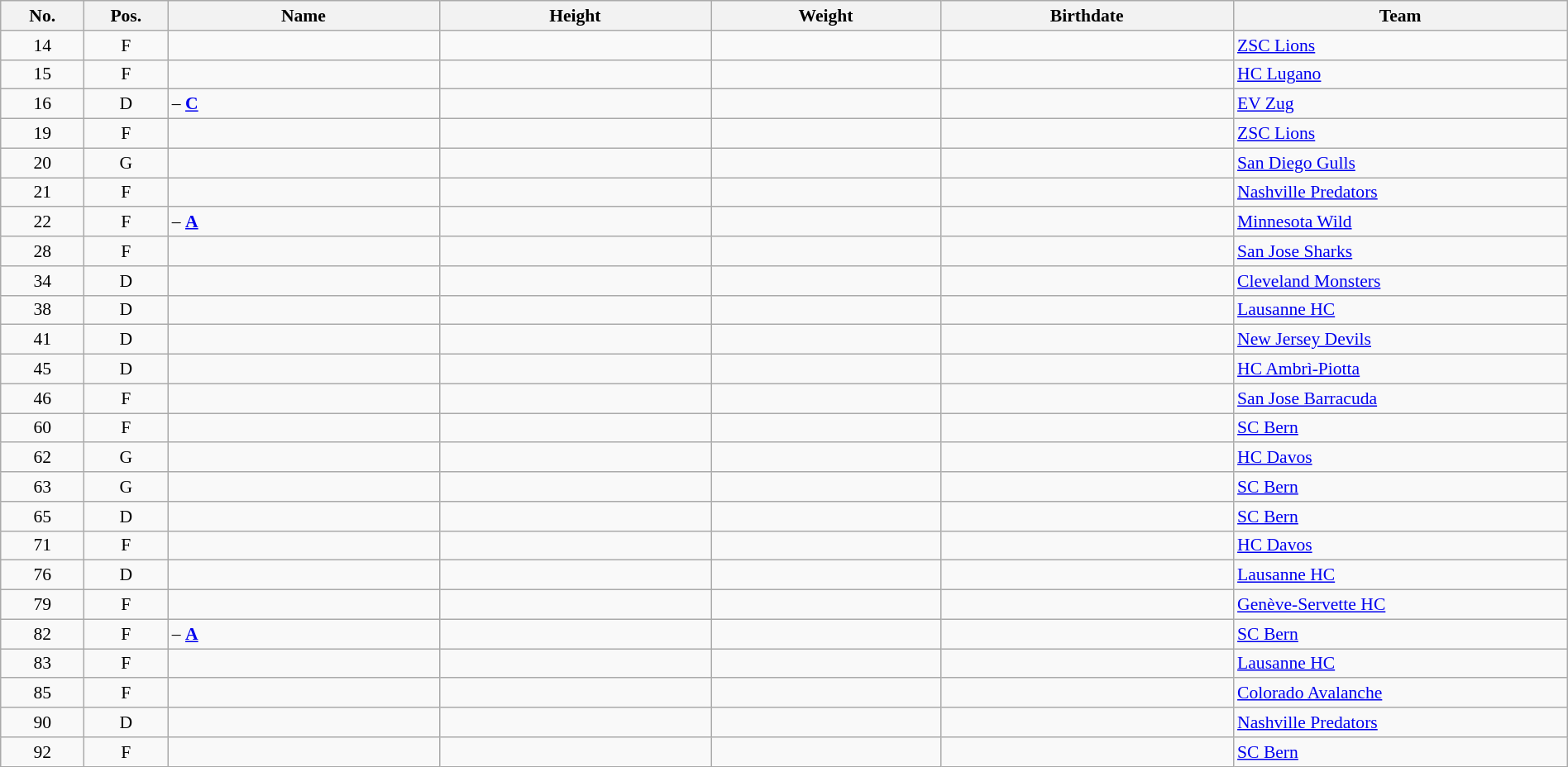<table width="100%" class="wikitable sortable" style="font-size: 90%; text-align: center;">
<tr>
<th style="width:  4%;">No.</th>
<th style="width:  4%;">Pos.</th>
<th style="width: 13%;">Name</th>
<th style="width: 13%;">Height</th>
<th style="width: 11%;">Weight</th>
<th style="width: 14%;">Birthdate</th>
<th style="width: 16%;">Team</th>
</tr>
<tr>
<td>14</td>
<td>F</td>
<td align=left></td>
<td></td>
<td></td>
<td></td>
<td style="text-align:left;"> <a href='#'>ZSC Lions</a></td>
</tr>
<tr>
<td>15</td>
<td>F</td>
<td align=left></td>
<td></td>
<td></td>
<td></td>
<td style="text-align:left;"> <a href='#'>HC Lugano</a></td>
</tr>
<tr>
<td>16</td>
<td>D</td>
<td align=left> – <strong><a href='#'>C</a></strong></td>
<td></td>
<td></td>
<td></td>
<td style="text-align:left;"> <a href='#'>EV Zug</a></td>
</tr>
<tr>
<td>19</td>
<td>F</td>
<td align=left></td>
<td></td>
<td></td>
<td></td>
<td style="text-align:left;"> <a href='#'>ZSC Lions</a></td>
</tr>
<tr>
<td>20</td>
<td>G</td>
<td align=left></td>
<td></td>
<td></td>
<td></td>
<td style="text-align:left;"> <a href='#'>San Diego Gulls</a></td>
</tr>
<tr>
<td>21</td>
<td>F</td>
<td align=left></td>
<td></td>
<td></td>
<td></td>
<td style="text-align:left;"> <a href='#'>Nashville Predators</a></td>
</tr>
<tr>
<td>22</td>
<td>F</td>
<td align=left> – <strong><a href='#'>A</a></strong></td>
<td></td>
<td></td>
<td></td>
<td style="text-align:left;"> <a href='#'>Minnesota Wild</a></td>
</tr>
<tr>
<td>28</td>
<td>F</td>
<td align=left></td>
<td></td>
<td></td>
<td></td>
<td style="text-align:left;"> <a href='#'>San Jose Sharks</a></td>
</tr>
<tr>
<td>34</td>
<td>D</td>
<td align=left></td>
<td></td>
<td></td>
<td></td>
<td style="text-align:left;"> <a href='#'>Cleveland Monsters</a></td>
</tr>
<tr>
<td>38</td>
<td>D</td>
<td align=left></td>
<td></td>
<td></td>
<td></td>
<td style="text-align:left;"> <a href='#'>Lausanne HC</a></td>
</tr>
<tr>
<td>41</td>
<td>D</td>
<td align=left></td>
<td></td>
<td></td>
<td></td>
<td style="text-align:left;"> <a href='#'>New Jersey Devils</a></td>
</tr>
<tr>
<td>45</td>
<td>D</td>
<td align=left></td>
<td></td>
<td></td>
<td></td>
<td style="text-align:left;"> <a href='#'>HC Ambrì-Piotta</a></td>
</tr>
<tr>
<td>46</td>
<td>F</td>
<td align=left></td>
<td></td>
<td></td>
<td></td>
<td style="text-align:left;"> <a href='#'>San Jose Barracuda</a></td>
</tr>
<tr>
<td>60</td>
<td>F</td>
<td align=left></td>
<td></td>
<td></td>
<td></td>
<td style="text-align:left;"> <a href='#'>SC Bern</a></td>
</tr>
<tr>
<td>62</td>
<td>G</td>
<td align=left></td>
<td></td>
<td></td>
<td></td>
<td style="text-align:left;"> <a href='#'>HC Davos</a></td>
</tr>
<tr>
<td>63</td>
<td>G</td>
<td align=left></td>
<td></td>
<td></td>
<td></td>
<td style="text-align:left;"> <a href='#'>SC Bern</a></td>
</tr>
<tr>
<td>65</td>
<td>D</td>
<td align=left></td>
<td></td>
<td></td>
<td></td>
<td style="text-align:left;"> <a href='#'>SC Bern</a></td>
</tr>
<tr>
<td>71</td>
<td>F</td>
<td align=left></td>
<td></td>
<td></td>
<td></td>
<td style="text-align:left;"> <a href='#'>HC Davos</a></td>
</tr>
<tr>
<td>76</td>
<td>D</td>
<td align=left></td>
<td></td>
<td></td>
<td></td>
<td style="text-align:left;"> <a href='#'>Lausanne HC</a></td>
</tr>
<tr>
<td>79</td>
<td>F</td>
<td align=left></td>
<td></td>
<td></td>
<td></td>
<td style="text-align:left;"> <a href='#'>Genève-Servette HC</a></td>
</tr>
<tr>
<td>82</td>
<td>F</td>
<td align=left> – <strong><a href='#'>A</a></strong></td>
<td></td>
<td></td>
<td></td>
<td style="text-align:left;"> <a href='#'>SC Bern</a></td>
</tr>
<tr>
<td>83</td>
<td>F</td>
<td align=left></td>
<td></td>
<td></td>
<td></td>
<td style="text-align:left;"> <a href='#'>Lausanne HC</a></td>
</tr>
<tr>
<td>85</td>
<td>F</td>
<td align=left></td>
<td></td>
<td></td>
<td></td>
<td style="text-align:left;"> <a href='#'>Colorado Avalanche</a></td>
</tr>
<tr>
<td>90</td>
<td>D</td>
<td align=left></td>
<td></td>
<td></td>
<td></td>
<td style="text-align:left;"> <a href='#'>Nashville Predators</a></td>
</tr>
<tr>
<td>92</td>
<td>F</td>
<td align=left></td>
<td></td>
<td></td>
<td></td>
<td style="text-align:left;"> <a href='#'>SC Bern</a></td>
</tr>
</table>
